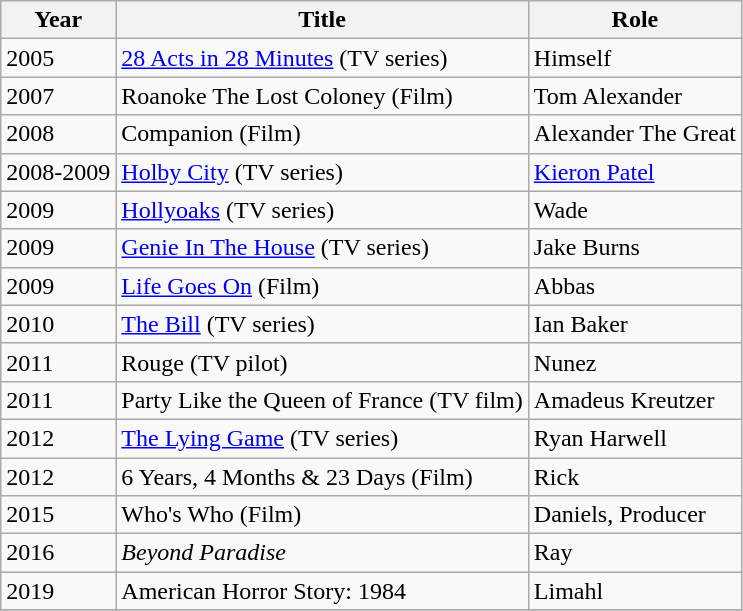<table class="wikitable sortable">
<tr>
<th>Year</th>
<th>Title</th>
<th>Role</th>
</tr>
<tr>
<td>2005</td>
<td><a href='#'>28 Acts in 28 Minutes</a> (TV series)</td>
<td>Himself</td>
</tr>
<tr>
<td>2007</td>
<td>Roanoke The Lost Coloney (Film)</td>
<td>Tom Alexander</td>
</tr>
<tr>
<td>2008</td>
<td>Companion (Film)</td>
<td>Alexander The Great</td>
</tr>
<tr>
<td>2008-2009</td>
<td><a href='#'>Holby City</a> (TV series)</td>
<td><a href='#'>Kieron Patel</a></td>
</tr>
<tr>
<td>2009</td>
<td><a href='#'>Hollyoaks</a> (TV series)</td>
<td>Wade</td>
</tr>
<tr>
<td>2009</td>
<td><a href='#'>Genie In The House</a> (TV series)</td>
<td>Jake Burns</td>
</tr>
<tr>
<td>2009</td>
<td><a href='#'>Life Goes On</a> (Film)</td>
<td>Abbas</td>
</tr>
<tr>
<td>2010</td>
<td><a href='#'>The Bill</a> (TV series)</td>
<td>Ian Baker</td>
</tr>
<tr>
<td>2011</td>
<td>Rouge (TV pilot)</td>
<td>Nunez</td>
</tr>
<tr>
<td>2011</td>
<td>Party Like the Queen of France (TV film)</td>
<td>Amadeus Kreutzer</td>
</tr>
<tr>
<td>2012</td>
<td><a href='#'>The Lying Game</a> (TV series)</td>
<td>Ryan Harwell</td>
</tr>
<tr>
<td>2012</td>
<td>6 Years, 4 Months & 23 Days (Film)</td>
<td>Rick</td>
</tr>
<tr>
<td>2015</td>
<td>Who's Who (Film)</td>
<td>Daniels, Producer</td>
</tr>
<tr>
<td>2016</td>
<td><em>Beyond Paradise</em></td>
<td>Ray</td>
</tr>
<tr>
<td>2019</td>
<td>American Horror Story: 1984</td>
<td>Limahl</td>
</tr>
<tr>
</tr>
</table>
